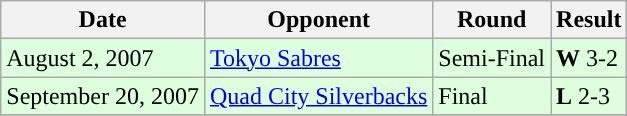<table class="wikitable">
<tr>
<th>Date</th>
<th>Opponent</th>
<th>Round</th>
<th>Result</th>
</tr>
<tr style="background: #ddffdd;">
<td>August 2, 2007</td>
<td><a href='#'>Tokyo Sabres</a></td>
<td>Semi-Final</td>
<td><strong>W</strong> 3-2</td>
</tr>
<tr style="background: #ddffdd;">
<td>September 20, 2007</td>
<td><a href='#'>Quad City Silverbacks</a></td>
<td>Final</td>
<td><strong>L</strong> 2-3</td>
</tr>
<tr style="background: #ddffdd;">
</tr>
</table>
